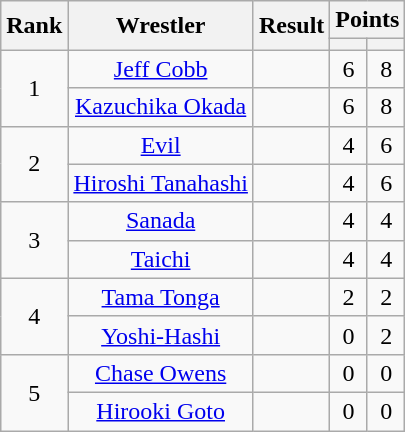<table class="wikitable mw-collapsible mw-collapsed" plainrowheaders sortable" style="text-align: center">
<tr>
<th scope="col" rowspan="2">Rank</th>
<th scope="col" rowspan="2">Wrestler</th>
<th scope="col" rowspan="2">Result</th>
<th scope="col" colspan="2">Points</th>
</tr>
<tr>
<th></th>
<th></th>
</tr>
<tr>
<td rowspan="2">1</td>
<td><a href='#'>Jeff Cobb</a></td>
<td></td>
<td>6</td>
<td>8</td>
</tr>
<tr>
<td><a href='#'>Kazuchika Okada</a></td>
<td></td>
<td>6</td>
<td>8</td>
</tr>
<tr>
<td rowspan="2">2</td>
<td><a href='#'>Evil</a></td>
<td></td>
<td>4</td>
<td>6</td>
</tr>
<tr>
<td><a href='#'>Hiroshi Tanahashi</a></td>
<td></td>
<td>4</td>
<td>6</td>
</tr>
<tr>
<td rowspan="2">3</td>
<td><a href='#'>Sanada</a></td>
<td></td>
<td>4</td>
<td>4</td>
</tr>
<tr>
<td><a href='#'>Taichi</a></td>
<td></td>
<td>4</td>
<td>4</td>
</tr>
<tr>
<td rowspan="2">4</td>
<td><a href='#'>Tama Tonga</a></td>
<td></td>
<td>2</td>
<td>2</td>
</tr>
<tr>
<td><a href='#'>Yoshi-Hashi</a></td>
<td></td>
<td>0</td>
<td>2</td>
</tr>
<tr>
<td rowspan="2">5</td>
<td><a href='#'>Chase Owens</a></td>
<td></td>
<td>0</td>
<td>0</td>
</tr>
<tr>
<td><a href='#'>Hirooki Goto</a></td>
<td></td>
<td>0</td>
<td>0</td>
</tr>
</table>
